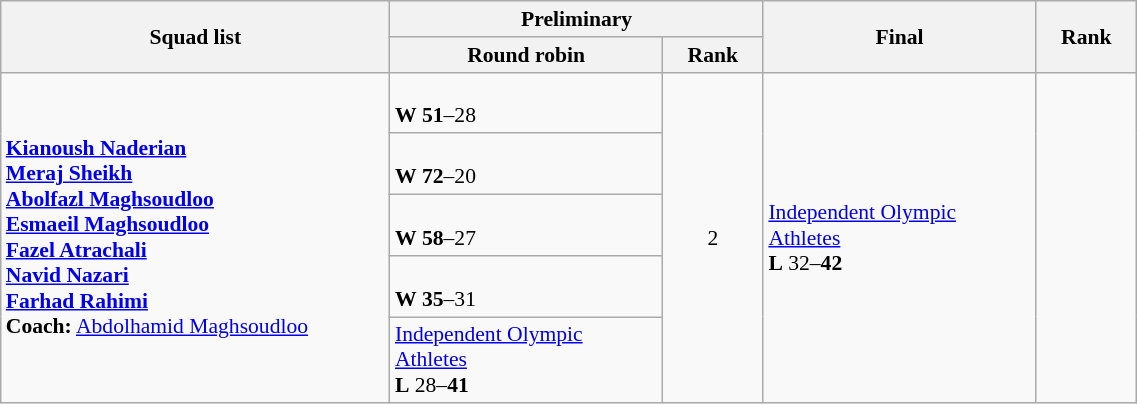<table class="wikitable" width="60%" style="text-align:left; font-size:90%">
<tr>
<th rowspan="2" width="20%">Squad list</th>
<th colspan="2">Preliminary</th>
<th rowspan="2" width="14%">Final</th>
<th rowspan="2" width="5%">Rank</th>
</tr>
<tr>
<th width="14%">Round robin</th>
<th width="5%">Rank</th>
</tr>
<tr>
<td rowspan="5"><strong><a href='#'>Kianoush Naderian</a><br><a href='#'>Meraj Sheikh</a><br><a href='#'>Abolfazl Maghsoudloo</a><br><a href='#'>Esmaeil Maghsoudloo</a><br><a href='#'>Fazel Atrachali</a><br><a href='#'>Navid Nazari</a><br><a href='#'>Farhad Rahimi</a><br>Coach:</strong> <a href='#'>Abdolhamid Maghsoudloo</a></td>
<td><br><strong>W</strong> <strong>51</strong>–28</td>
<td rowspan="5" align=center>2 <strong></strong></td>
<td rowspan="5"> <a href='#'>Independent Olympic Athletes</a><br><strong>L</strong> 32–<strong>42</strong></td>
<td rowspan="5" align="center"></td>
</tr>
<tr>
<td><br><strong>W</strong> <strong>72</strong>–20</td>
</tr>
<tr>
<td><br><strong>W</strong> <strong>58</strong>–27</td>
</tr>
<tr>
<td><br><strong>W</strong> <strong>35</strong>–31</td>
</tr>
<tr>
<td> <a href='#'>Independent Olympic Athletes</a><br><strong>L</strong> 28–<strong>41</strong></td>
</tr>
</table>
